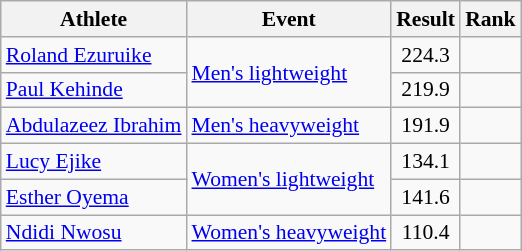<table class="wikitable" style="font-size:90%">
<tr>
<th>Athlete</th>
<th>Event</th>
<th>Result</th>
<th>Rank</th>
</tr>
<tr align=center>
<td align=left><a href='#'>Roland Ezuruike</a></td>
<td align=left rowspan=2><a href='#'>Men's lightweight</a></td>
<td>224.3</td>
<td></td>
</tr>
<tr align=center>
<td align=left><a href='#'>Paul Kehinde</a></td>
<td>219.9</td>
<td></td>
</tr>
<tr align=center>
<td align=left><a href='#'>Abdulazeez Ibrahim</a></td>
<td align=left><a href='#'>Men's heavyweight</a></td>
<td>191.9</td>
<td></td>
</tr>
<tr align=center>
<td align=left><a href='#'>Lucy Ejike</a></td>
<td align=left rowspan=2><a href='#'>Women's lightweight</a></td>
<td>134.1</td>
<td></td>
</tr>
<tr align=center>
<td align=left><a href='#'>Esther Oyema</a></td>
<td>141.6</td>
<td></td>
</tr>
<tr align=center>
<td align=left><a href='#'>Ndidi Nwosu</a></td>
<td align=left><a href='#'>Women's heavyweight</a></td>
<td>110.4</td>
<td></td>
</tr>
</table>
